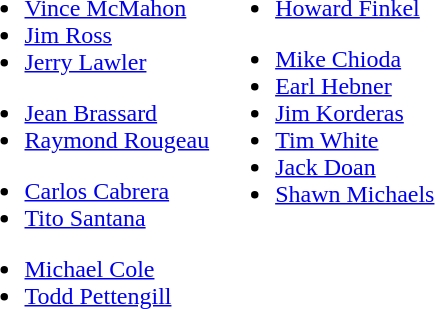<table border="0">
<tr>
<td valign="top"><br><ul><li><a href='#'>Vince McMahon</a></li><li><a href='#'>Jim Ross</a></li><li><a href='#'>Jerry Lawler</a></li></ul><ul><li><a href='#'>Jean Brassard</a></li><li><a href='#'>Raymond Rougeau</a></li></ul><ul><li><a href='#'>Carlos Cabrera</a></li><li><a href='#'>Tito Santana</a></li></ul><ul><li><a href='#'>Michael Cole</a></li><li><a href='#'>Todd Pettengill</a></li></ul></td>
<td valign="top"><br><ul><li><a href='#'>Howard Finkel</a></li></ul><ul><li><a href='#'>Mike Chioda</a></li><li><a href='#'>Earl Hebner</a></li><li><a href='#'>Jim Korderas</a></li><li><a href='#'>Tim White</a></li><li><a href='#'>Jack Doan</a></li><li><a href='#'>Shawn Michaels</a></li></ul></td>
</tr>
</table>
